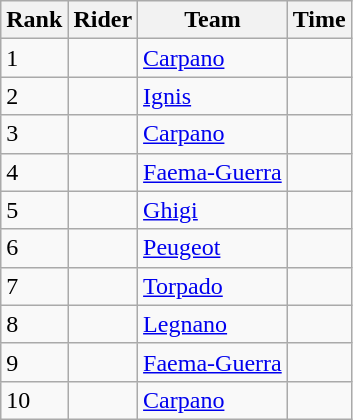<table class="wikitable">
<tr>
<th scope="col">Rank</th>
<th scope="col">Rider</th>
<th scope="col">Team</th>
<th scope="col">Time</th>
</tr>
<tr>
<td>1</td>
<td></td>
<td><a href='#'>Carpano</a></td>
<td></td>
</tr>
<tr>
<td>2</td>
<td></td>
<td><a href='#'>Ignis</a></td>
<td></td>
</tr>
<tr>
<td>3</td>
<td></td>
<td><a href='#'>Carpano</a></td>
<td></td>
</tr>
<tr>
<td>4</td>
<td></td>
<td><a href='#'>Faema-Guerra</a></td>
<td></td>
</tr>
<tr>
<td>5</td>
<td></td>
<td><a href='#'>Ghigi</a></td>
<td></td>
</tr>
<tr>
<td>6</td>
<td></td>
<td><a href='#'>Peugeot</a></td>
<td></td>
</tr>
<tr>
<td>7</td>
<td></td>
<td><a href='#'>Torpado</a></td>
<td></td>
</tr>
<tr>
<td>8</td>
<td></td>
<td><a href='#'>Legnano</a></td>
<td></td>
</tr>
<tr>
<td>9</td>
<td></td>
<td><a href='#'>Faema-Guerra</a></td>
<td></td>
</tr>
<tr>
<td>10</td>
<td></td>
<td><a href='#'>Carpano</a></td>
<td></td>
</tr>
</table>
